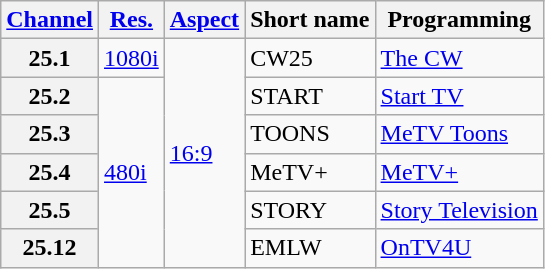<table class="wikitable">
<tr>
<th><a href='#'>Channel</a></th>
<th><a href='#'>Res.</a></th>
<th><a href='#'>Aspect</a></th>
<th>Short name</th>
<th>Programming</th>
</tr>
<tr>
<th scope = "row">25.1</th>
<td><a href='#'>1080i</a></td>
<td rowspan=6><a href='#'>16:9</a></td>
<td>CW25</td>
<td><a href='#'>The CW</a></td>
</tr>
<tr>
<th scope = "row">25.2</th>
<td rowspan=5><a href='#'>480i</a></td>
<td>START</td>
<td><a href='#'>Start TV</a></td>
</tr>
<tr>
<th scope = "row">25.3</th>
<td>TOONS</td>
<td><a href='#'>MeTV Toons</a></td>
</tr>
<tr>
<th scope = "row">25.4</th>
<td>MeTV+</td>
<td><a href='#'>MeTV+</a></td>
</tr>
<tr>
<th scope = "row">25.5</th>
<td>STORY</td>
<td><a href='#'>Story Television</a></td>
</tr>
<tr>
<th scope = "row">25.12</th>
<td>EMLW</td>
<td><a href='#'>OnTV4U</a></td>
</tr>
</table>
